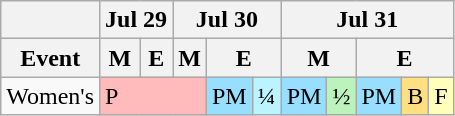<table class="wikitable olympic-schedule Rugby Sevens">
<tr>
<th></th>
<th colspan="2">Jul 29</th>
<th colspan="3">Jul 30</th>
<th colspan="7">Jul 31</th>
</tr>
<tr>
<th>Event</th>
<th>M</th>
<th>E</th>
<th>M</th>
<th colspan="2">E</th>
<th colspan="2">M</th>
<th colspan="4">E</th>
</tr>
<tr>
<td class="event">Women's</td>
<td colspan="3" bgcolor="#FFBBBB" class="pool stage">P</td>
<td bgcolor="#97DEFF" class="placingmatches">PM</td>
<td bgcolor="#BBF3FF" class="quarterfinals">¼</td>
<td bgcolor="#97DEFF" class="placingmatches">PM</td>
<td bgcolor="#BBF3BB" class="semifinal">½</td>
<td bgcolor="#97DEFF" class="placingmatches">PM</td>
<td style="background-color:#FFDF80;">B</td>
<td style="background-color:#FFFFBB;">F</td>
</tr>
</table>
